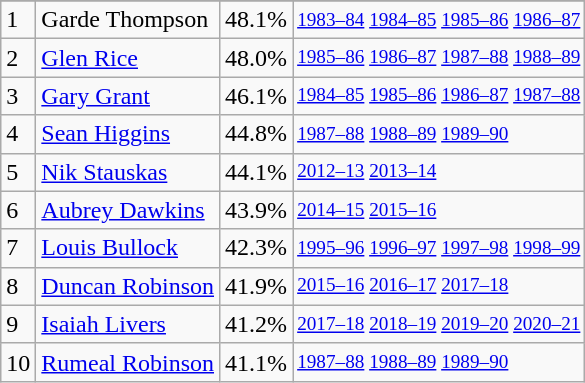<table class="wikitable">
<tr>
</tr>
<tr>
<td>1</td>
<td>Garde Thompson</td>
<td><abbr>48.1%</abbr></td>
<td style="font-size:80%;"><a href='#'>1983–84</a> <a href='#'>1984–85</a> <a href='#'>1985–86</a> <a href='#'>1986–87</a></td>
</tr>
<tr>
<td>2</td>
<td><a href='#'>Glen Rice</a></td>
<td><abbr>48.0%</abbr></td>
<td style="font-size:80%;"><a href='#'>1985–86</a> <a href='#'>1986–87</a> <a href='#'>1987–88</a> <a href='#'>1988–89</a></td>
</tr>
<tr>
<td>3</td>
<td><a href='#'>Gary Grant</a></td>
<td><abbr>46.1%</abbr></td>
<td style="font-size:80%;"><a href='#'>1984–85</a> <a href='#'>1985–86</a> <a href='#'>1986–87</a> <a href='#'>1987–88</a></td>
</tr>
<tr>
<td>4</td>
<td><a href='#'>Sean Higgins</a></td>
<td><abbr>44.8%</abbr></td>
<td style="font-size:80%;"><a href='#'>1987–88</a> <a href='#'>1988–89</a> <a href='#'>1989–90</a></td>
</tr>
<tr>
<td>5</td>
<td><a href='#'>Nik Stauskas</a></td>
<td><abbr>44.1%</abbr></td>
<td style="font-size:80%;"><a href='#'>2012–13</a> <a href='#'>2013–14</a></td>
</tr>
<tr>
<td>6</td>
<td><a href='#'>Aubrey Dawkins</a></td>
<td><abbr>43.9%</abbr></td>
<td style="font-size:80%;"><a href='#'>2014–15</a> <a href='#'>2015–16</a></td>
</tr>
<tr>
<td>7</td>
<td><a href='#'>Louis Bullock</a></td>
<td><abbr>42.3%</abbr></td>
<td style="font-size:80%;"><a href='#'>1995–96</a> <a href='#'>1996–97</a> <a href='#'>1997–98</a> <a href='#'>1998–99</a></td>
</tr>
<tr>
<td>8</td>
<td><a href='#'>Duncan Robinson</a></td>
<td><abbr>41.9%</abbr></td>
<td style="font-size:80%;"><a href='#'>2015–16</a> <a href='#'>2016–17</a> <a href='#'>2017–18</a></td>
</tr>
<tr>
<td>9</td>
<td><a href='#'>Isaiah Livers</a></td>
<td><abbr>41.2%</abbr></td>
<td style="font-size:80%;"><a href='#'>2017–18</a> <a href='#'>2018–19</a> <a href='#'>2019–20</a> <a href='#'>2020–21</a></td>
</tr>
<tr>
<td>10</td>
<td><a href='#'>Rumeal Robinson</a></td>
<td><abbr>41.1%</abbr></td>
<td style="font-size:80%;"><a href='#'>1987–88</a> <a href='#'>1988–89</a> <a href='#'>1989–90</a></td>
</tr>
</table>
